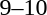<table style="text-align:center">
<tr>
<th width=200></th>
<th width=100></th>
<th width=200></th>
</tr>
<tr>
<td align=right></td>
<td>9–10</td>
<td align=left><strong></strong></td>
</tr>
</table>
